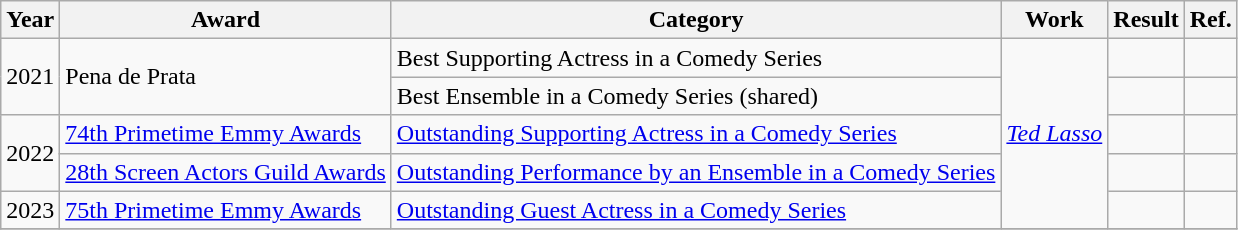<table class="wikitable sortable">
<tr>
<th>Year</th>
<th>Award</th>
<th>Category</th>
<th>Work</th>
<th>Result</th>
<th>Ref.</th>
</tr>
<tr>
<td rowspan="2">2021</td>
<td rowspan="2">Pena de Prata</td>
<td>Best Supporting Actress in a Comedy Series</td>
<td rowspan="5"><em><a href='#'>Ted Lasso</a></em></td>
<td></td>
<td></td>
</tr>
<tr>
<td>Best Ensemble in a Comedy Series (shared)</td>
<td></td>
<td></td>
</tr>
<tr>
<td rowspan="2">2022</td>
<td><a href='#'>74th Primetime Emmy Awards</a></td>
<td><a href='#'>Outstanding Supporting Actress in a Comedy Series</a></td>
<td></td>
<td></td>
</tr>
<tr>
<td><a href='#'>28th Screen Actors Guild Awards</a></td>
<td><a href='#'>Outstanding Performance by an Ensemble in a Comedy Series</a></td>
<td></td>
<td></td>
</tr>
<tr>
<td>2023</td>
<td><a href='#'>75th Primetime Emmy Awards</a></td>
<td><a href='#'>Outstanding Guest Actress in a Comedy Series</a></td>
<td></td>
<td></td>
</tr>
<tr>
</tr>
</table>
